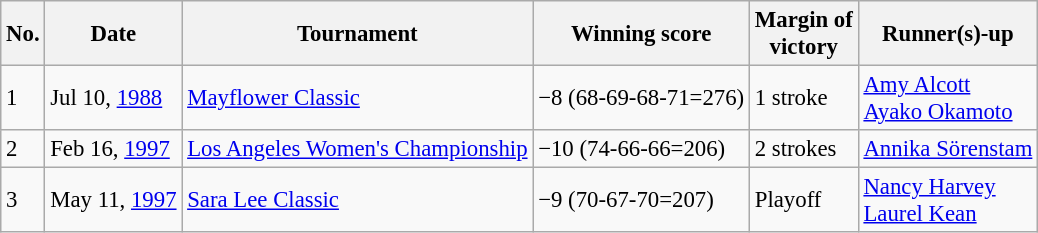<table class="wikitable" style="font-size:95%;">
<tr>
<th>No.</th>
<th>Date</th>
<th>Tournament</th>
<th>Winning score</th>
<th>Margin of<br>victory</th>
<th>Runner(s)-up</th>
</tr>
<tr>
<td>1</td>
<td>Jul 10, <a href='#'>1988</a></td>
<td><a href='#'>Mayflower Classic</a></td>
<td>−8 (68-69-68-71=276)</td>
<td>1 stroke</td>
<td> <a href='#'>Amy Alcott</a><br> <a href='#'>Ayako Okamoto</a></td>
</tr>
<tr>
<td>2</td>
<td>Feb 16, <a href='#'>1997</a></td>
<td><a href='#'>Los Angeles Women's Championship</a></td>
<td>−10 (74-66-66=206)</td>
<td>2 strokes</td>
<td> <a href='#'>Annika Sörenstam</a></td>
</tr>
<tr>
<td>3</td>
<td>May 11, <a href='#'>1997</a></td>
<td><a href='#'>Sara Lee Classic</a></td>
<td>−9 (70-67-70=207)</td>
<td>Playoff</td>
<td> <a href='#'>Nancy Harvey</a><br> <a href='#'>Laurel Kean</a></td>
</tr>
</table>
